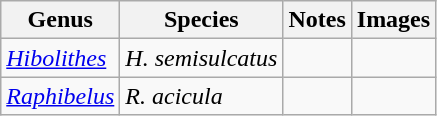<table class="wikitable">
<tr>
<th>Genus</th>
<th>Species</th>
<th>Notes</th>
<th>Images</th>
</tr>
<tr>
<td><em><a href='#'>Hibolithes</a></em></td>
<td><em>H. semisulcatus</em></td>
<td></td>
<td></td>
</tr>
<tr>
<td><em><a href='#'>Raphibelus</a></em></td>
<td><em>R. acicula</em></td>
<td></td>
<td></td>
</tr>
</table>
